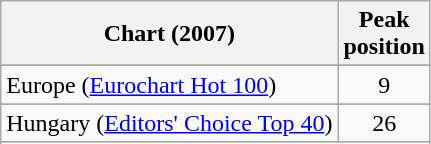<table class="wikitable sortable">
<tr>
<th>Chart (2007)</th>
<th>Peak<br>position</th>
</tr>
<tr>
</tr>
<tr>
</tr>
<tr>
<td>Europe (<a href='#'>Eurochart Hot 100</a>)</td>
<td align="center">9</td>
</tr>
<tr>
</tr>
<tr>
</tr>
<tr>
<td>Hungary (<a href='#'>Editors' Choice Top 40</a>)</td>
<td align="center">26</td>
</tr>
<tr>
</tr>
<tr>
</tr>
<tr>
</tr>
<tr>
</tr>
<tr>
</tr>
<tr>
</tr>
<tr>
</tr>
<tr>
</tr>
</table>
